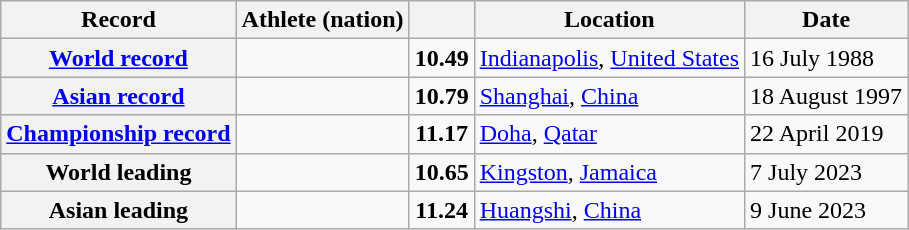<table class="wikitable">
<tr>
<th scope="col">Record</th>
<th scope="col">Athlete (nation)</th>
<th scope="col"></th>
<th scope="col">Location</th>
<th scope="col">Date</th>
</tr>
<tr>
<th scope="row"><a href='#'>World record</a></th>
<td></td>
<td align="center"><strong>10.49</strong></td>
<td><a href='#'>Indianapolis</a>, <a href='#'>United States</a></td>
<td>16 July 1988</td>
</tr>
<tr>
<th scope="row"><a href='#'>Asian record</a></th>
<td></td>
<td align="center"><strong>10.79</strong></td>
<td><a href='#'>Shanghai</a>, <a href='#'>China</a></td>
<td>18 August 1997</td>
</tr>
<tr>
<th><a href='#'>Championship record</a></th>
<td></td>
<td align="center"><strong>11.17</strong></td>
<td><a href='#'>Doha</a>, <a href='#'>Qatar</a></td>
<td>22 April 2019</td>
</tr>
<tr>
<th scope="row">World leading</th>
<td></td>
<td align="center"><strong>10.65</strong></td>
<td><a href='#'>Kingston</a>, <a href='#'>Jamaica</a></td>
<td>7 July 2023</td>
</tr>
<tr>
<th scope="row">Asian leading</th>
<td></td>
<td align="center"><strong>11.24</strong></td>
<td><a href='#'>Huangshi</a>, <a href='#'>China</a></td>
<td>9 June 2023</td>
</tr>
</table>
